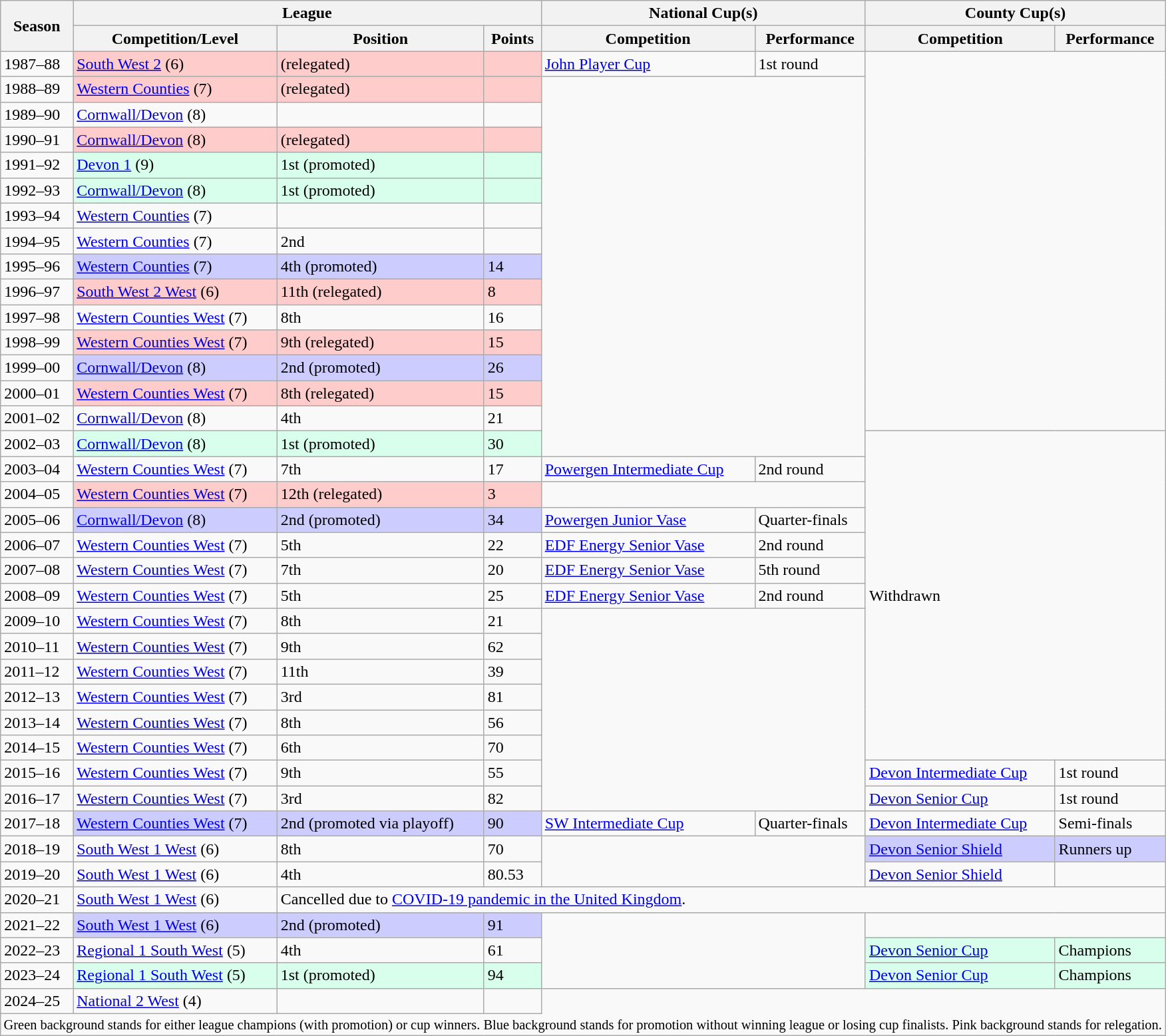<table class="wikitable">
<tr>
<th rowspan="2">Season</th>
<th colspan="3">League</th>
<th colspan="2">National Cup(s)</th>
<th colspan="2">County Cup(s)</th>
</tr>
<tr>
<th>Competition/Level</th>
<th>Position</th>
<th>Points</th>
<th>Competition</th>
<th>Performance</th>
<th>Competition</th>
<th>Performance</th>
</tr>
<tr>
<td>1987–88</td>
<td style="background:#ffcccc;"><a href='#'>South West 2</a> (6)</td>
<td style="background:#ffcccc;">(relegated)</td>
<td style="background:#ffcccc;"></td>
<td><a href='#'>John Player Cup</a></td>
<td>1st round</td>
</tr>
<tr>
<td>1988–89</td>
<td style="background:#ffcccc;"><a href='#'>Western Counties</a> (7)</td>
<td style="background:#ffcccc;">(relegated)</td>
<td style="background:#ffcccc;"></td>
<td rowspan=15 colspan=2></td>
</tr>
<tr>
<td>1989–90</td>
<td><a href='#'>Cornwall/Devon</a> (8)</td>
<td></td>
<td></td>
</tr>
<tr>
<td>1990–91</td>
<td style="background:#ffcccc;"><a href='#'>Cornwall/Devon</a> (8)</td>
<td style="background:#ffcccc;">(relegated)</td>
<td style="background:#ffcccc;"></td>
</tr>
<tr>
<td>1991–92</td>
<td style="background:#d8ffeb;"><a href='#'>Devon 1</a> (9)</td>
<td style="background:#d8ffeb;">1st (promoted)</td>
<td style="background:#d8ffeb;"></td>
</tr>
<tr>
<td>1992–93</td>
<td style="background:#d8ffeb;"><a href='#'>Cornwall/Devon</a> (8)</td>
<td style="background:#d8ffeb;">1st (promoted)</td>
<td style="background:#d8ffeb;"></td>
</tr>
<tr>
<td>1993–94</td>
<td><a href='#'>Western Counties</a> (7)</td>
<td></td>
<td></td>
</tr>
<tr>
<td>1994–95</td>
<td><a href='#'>Western Counties</a> (7)</td>
<td>2nd</td>
<td></td>
</tr>
<tr>
<td>1995–96</td>
<td style="background:#ccccff;"><a href='#'>Western Counties</a> (7)</td>
<td style="background:#ccccff;">4th (promoted)</td>
<td style="background:#ccccff;">14</td>
</tr>
<tr>
<td>1996–97</td>
<td style="background:#ffcccc;"><a href='#'>South West 2 West</a> (6)</td>
<td style="background:#ffcccc;">11th (relegated)</td>
<td style="background:#ffcccc;">8</td>
</tr>
<tr>
<td>1997–98</td>
<td><a href='#'>Western Counties West</a> (7)</td>
<td>8th</td>
<td>16</td>
</tr>
<tr>
<td>1998–99</td>
<td style="background:#ffcccc;"><a href='#'>Western Counties West</a> (7)</td>
<td style="background:#ffcccc;">9th (relegated)</td>
<td style="background:#ffcccc;">15</td>
</tr>
<tr>
<td>1999–00</td>
<td style="background:#ccccff;"><a href='#'>Cornwall/Devon</a> (8)</td>
<td style="background:#ccccff;">2nd (promoted)</td>
<td style="background:#ccccff;">26</td>
</tr>
<tr>
<td>2000–01</td>
<td style="background:#ffcccc;"><a href='#'>Western Counties West</a> (7)</td>
<td style="background:#ffcccc;">8th (relegated)</td>
<td style="background:#ffcccc;">15</td>
</tr>
<tr>
<td>2001–02</td>
<td><a href='#'>Cornwall/Devon</a> (8)</td>
<td>4th</td>
<td>21</td>
</tr>
<tr>
<td>2002–03</td>
<td style="background:#d8ffeb;"><a href='#'>Cornwall/Devon</a> (8)</td>
<td style="background:#d8ffeb;">1st (promoted)</td>
<td style="background:#d8ffeb;">30</td>
<td rowspan=13 colspan=2>Withdrawn</td>
</tr>
<tr>
<td>2003–04</td>
<td><a href='#'>Western Counties West</a> (7)</td>
<td>7th</td>
<td>17</td>
<td><a href='#'>Powergen Intermediate Cup</a></td>
<td>2nd round</td>
</tr>
<tr>
<td>2004–05</td>
<td style="background:#ffcccc;"><a href='#'>Western Counties West</a> (7)</td>
<td style="background:#ffcccc;">12th (relegated)</td>
<td style="background:#ffcccc;">3</td>
<td rowspan=1 colspan=2></td>
</tr>
<tr>
<td>2005–06</td>
<td style="background:#ccccff;"><a href='#'>Cornwall/Devon</a> (8)</td>
<td style="background:#ccccff;">2nd (promoted)</td>
<td style="background:#ccccff;">34</td>
<td><a href='#'>Powergen Junior Vase</a></td>
<td>Quarter-finals</td>
</tr>
<tr>
<td>2006–07</td>
<td><a href='#'>Western Counties West</a> (7)</td>
<td>5th</td>
<td>22</td>
<td><a href='#'>EDF Energy Senior Vase</a></td>
<td>2nd round</td>
</tr>
<tr>
<td>2007–08</td>
<td><a href='#'>Western Counties West</a> (7)</td>
<td>7th</td>
<td>20</td>
<td><a href='#'>EDF Energy Senior Vase</a></td>
<td>5th round</td>
</tr>
<tr>
<td>2008–09</td>
<td><a href='#'>Western Counties West</a> (7)</td>
<td>5th</td>
<td>25</td>
<td><a href='#'>EDF Energy Senior Vase</a></td>
<td>2nd round</td>
</tr>
<tr>
<td>2009–10</td>
<td><a href='#'>Western Counties West</a> (7)</td>
<td>8th</td>
<td>21</td>
<td rowspan=8 colspan=2></td>
</tr>
<tr>
<td>2010–11</td>
<td><a href='#'>Western Counties West</a> (7)</td>
<td>9th</td>
<td>62</td>
</tr>
<tr>
<td>2011–12</td>
<td><a href='#'>Western Counties West</a> (7)</td>
<td>11th</td>
<td>39</td>
</tr>
<tr>
<td>2012–13</td>
<td><a href='#'>Western Counties West</a> (7)</td>
<td>3rd</td>
<td>81</td>
</tr>
<tr>
<td>2013–14</td>
<td><a href='#'>Western Counties West</a> (7)</td>
<td>8th</td>
<td>56</td>
</tr>
<tr>
<td>2014–15</td>
<td><a href='#'>Western Counties West</a> (7)</td>
<td>6th</td>
<td>70</td>
</tr>
<tr>
<td>2015–16</td>
<td><a href='#'>Western Counties West</a> (7)</td>
<td>9th</td>
<td>55</td>
<td><a href='#'>Devon Intermediate Cup</a></td>
<td>1st round</td>
</tr>
<tr>
<td>2016–17</td>
<td><a href='#'>Western Counties West</a> (7)</td>
<td>3rd</td>
<td>82</td>
<td><a href='#'>Devon Senior Cup</a></td>
<td>1st round</td>
</tr>
<tr>
<td>2017–18</td>
<td style="background:#ccccff;"><a href='#'>Western Counties West</a> (7)</td>
<td style="background:#ccccff;">2nd (promoted via playoff)</td>
<td style="background:#ccccff;">90</td>
<td><a href='#'>SW Intermediate Cup</a></td>
<td>Quarter-finals</td>
<td><a href='#'>Devon Intermediate Cup</a></td>
<td>Semi-finals</td>
</tr>
<tr>
<td>2018–19</td>
<td><a href='#'>South West 1 West</a> (6)</td>
<td>8th</td>
<td>70</td>
<td rowspan=2 colspan=2></td>
<td style="background:#ccccff;"><a href='#'>Devon Senior Shield</a></td>
<td style="background:#ccccff;">Runners up</td>
</tr>
<tr>
<td>2019–20</td>
<td><a href='#'>South West 1 West</a> (6)</td>
<td>4th</td>
<td>80.53</td>
<td><a href='#'>Devon Senior Shield</a></td>
<td></td>
</tr>
<tr>
<td>2020–21</td>
<td><a href='#'>South West 1 West</a> (6)</td>
<td colspan=6>Cancelled due to <a href='#'>COVID-19 pandemic in the United Kingdom</a>.</td>
</tr>
<tr>
<td>2021–22</td>
<td style="background:#ccccff;"><a href='#'>South West 1 West</a> (6)</td>
<td style="background:#ccccff;">2nd (promoted)</td>
<td style="background:#ccccff;">91</td>
<td rowspan=3 colspan=2></td>
<td colspan=2></td>
</tr>
<tr>
<td>2022–23</td>
<td><a href='#'>Regional 1 South West</a> (5)</td>
<td>4th</td>
<td>61</td>
<td style="background:#d8ffeb;"><a href='#'>Devon Senior Cup</a></td>
<td style="background:#d8ffeb;">Champions</td>
</tr>
<tr>
<td>2023–24</td>
<td style="background:#d8ffeb;"><a href='#'>Regional 1 South West</a> (5)</td>
<td style="background:#d8ffeb;">1st (promoted)</td>
<td style="background:#d8ffeb;">94</td>
<td style="background:#d8ffeb;"><a href='#'>Devon Senior Cup</a></td>
<td style="background:#d8ffeb;">Champions</td>
</tr>
<tr>
<td>2024–25</td>
<td><a href='#'>National 2 West</a> (4)</td>
<td></td>
<td></td>
</tr>
<tr>
<td colspan="15" style="border:0px;font-size:85%;"><span>Green background</span> stands for either league champions (with promotion) or cup winners. <span>Blue background</span> stands for promotion without winning league or losing cup finalists. <span>Pink background</span> stands for relegation.<br></td>
</tr>
</table>
